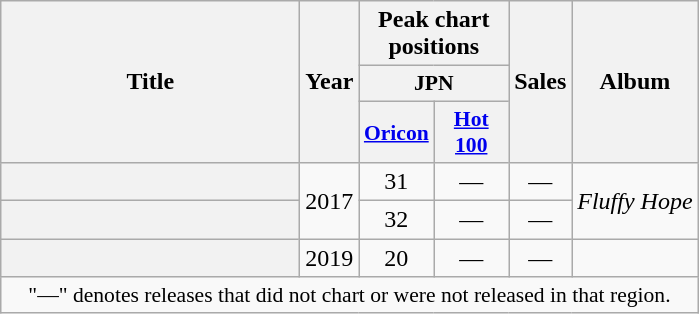<table class="wikitable plainrowheaders" style="text-align:center;">
<tr>
<th scope="col" rowspan="3" style="width:12em;">Title</th>
<th scope="col" rowspan="3">Year</th>
<th scope="col" colspan="2">Peak chart positions</th>
<th scope="col" rowspan="3">Sales</th>
<th scope="col" rowspan="3">Album</th>
</tr>
<tr>
<th scope="col" style="width:3em;font-size:90%;" colspan="2">JPN</th>
</tr>
<tr>
<th scope="col" style="width:3em;font-size:90%;"><a href='#'>Oricon</a></th>
<th scope="col" style="width:3em;font-size:90%;"><a href='#'>Hot 100</a></th>
</tr>
<tr>
<th scope="row"></th>
<td rowspan="2">2017</td>
<td>31</td>
<td>—</td>
<td>—</td>
<td rowspan="2"><em>Fluffy Hope</em></td>
</tr>
<tr>
<th scope="row"></th>
<td>32</td>
<td>—</td>
<td>—</td>
</tr>
<tr>
<th scope="row"></th>
<td>2019</td>
<td>20</td>
<td>—</td>
<td>—</td>
<td></td>
</tr>
<tr>
<td colspan="6" style="font-size:90%;">"—" denotes releases that did not chart or were not released in that region.</td>
</tr>
</table>
